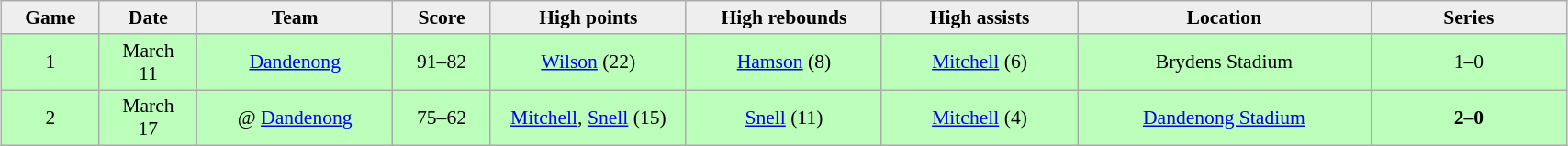<table class="wikitable" style="font-size:90%; text-align: center; width: 90%; margin:1em auto;">
<tr>
<th style="background:#eee; width: 5%;">Game</th>
<th style="background:#eee; width: 5%;">Date</th>
<th style="background:#eee; width: 10%;">Team</th>
<th style="background:#eee; width: 5%;">Score</th>
<th style="background:#eee; width: 10%;">High points</th>
<th style="background:#eee; width: 10%;">High rebounds</th>
<th style="background:#eee; width: 10%;">High assists</th>
<th style="background:#eee; width: 15%;">Location</th>
<th style="background:#eee; width: 10%;">Series</th>
</tr>
<tr style= "background:#bfb;">
<td>1</td>
<td>March <br> 11</td>
<td><a href='#'>Dandenong</a></td>
<td>91–82</td>
<td><a href='#'>Wilson</a> (22)</td>
<td><a href='#'>Hamson</a> (8)</td>
<td><a href='#'>Mitchell</a> (6)</td>
<td>Brydens Stadium</td>
<td>1–0</td>
</tr>
<tr style= "background:#bfb;">
<td>2</td>
<td>March <br> 17</td>
<td>@ <a href='#'>Dandenong</a></td>
<td>75–62</td>
<td><a href='#'>Mitchell</a>, <a href='#'>Snell</a> (15)</td>
<td><a href='#'>Snell</a> (11)</td>
<td><a href='#'>Mitchell</a> (4)</td>
<td><a href='#'>Dandenong Stadium</a></td>
<td><strong>2–0</strong></td>
</tr>
</table>
